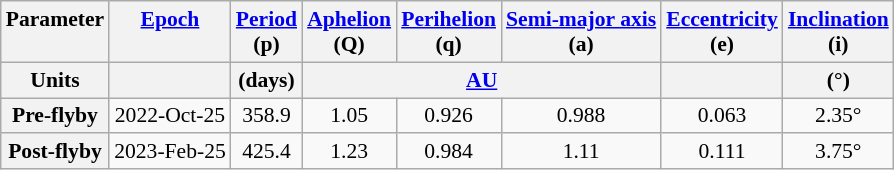<table class=wikitable style="font-size: 0.9em;">
<tr valign=top>
<th>Parameter</th>
<th><a href='#'>Epoch</a></th>
<th><a href='#'>Period</a><br>(p)</th>
<th><a href='#'>Aphelion</a><br>(Q)</th>
<th><a href='#'>Perihelion</a><br>(q)</th>
<th><a href='#'>Semi-major axis</a><br>(a)</th>
<th><a href='#'>Eccentricity</a><br>(e)</th>
<th><a href='#'>Inclination</a><br>(i)</th>
</tr>
<tr valign=top>
<th>Units</th>
<th></th>
<th>(days)</th>
<th colspan=3><a href='#'>AU</a></th>
<th></th>
<th>(°)</th>
</tr>
<tr align=center>
<th>Pre-flyby</th>
<td>2022-Oct-25</td>
<td>358.9</td>
<td>1.05</td>
<td>0.926</td>
<td>0.988</td>
<td>0.063</td>
<td>2.35°</td>
</tr>
<tr align=center>
<th>Post-flyby</th>
<td>2023-Feb-25</td>
<td>425.4</td>
<td>1.23</td>
<td>0.984</td>
<td>1.11</td>
<td>0.111</td>
<td>3.75°</td>
</tr>
</table>
